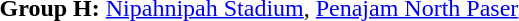<table>
<tr>
<td><strong>Group H:</strong> <a href='#'>Nipahnipah Stadium</a>, <a href='#'>Penajam North Paser</a><br></td>
</tr>
</table>
